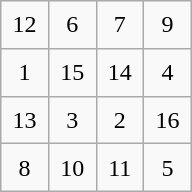<table class="wikitable" style="margin-left:auto;margin-right:auto;text-align:center;width:8em;height:8em;table-layout:fixed;">
<tr>
<td>12</td>
<td>6</td>
<td>7</td>
<td>9</td>
</tr>
<tr>
<td>1</td>
<td>15</td>
<td>14</td>
<td>4</td>
</tr>
<tr>
<td>13</td>
<td>3</td>
<td>2</td>
<td>16</td>
</tr>
<tr>
<td>8</td>
<td>10</td>
<td>11</td>
<td>5</td>
</tr>
</table>
